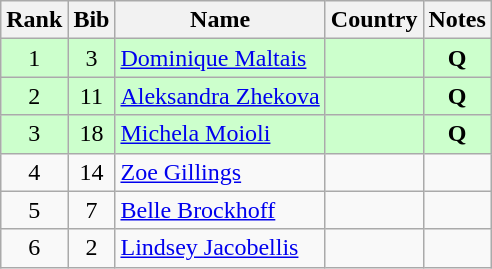<table class="wikitable" style="text-align:center;">
<tr>
<th>Rank</th>
<th>Bib</th>
<th>Name</th>
<th>Country</th>
<th>Notes</th>
</tr>
<tr bgcolor="#ccffcc">
<td>1</td>
<td>3</td>
<td align=left><a href='#'>Dominique Maltais</a></td>
<td align=left></td>
<td><strong>Q</strong></td>
</tr>
<tr bgcolor="#ccffcc">
<td>2</td>
<td>11</td>
<td align=left><a href='#'>Aleksandra Zhekova</a></td>
<td align=left></td>
<td><strong>Q</strong></td>
</tr>
<tr bgcolor="#ccffcc">
<td>3</td>
<td>18</td>
<td align=left><a href='#'>Michela Moioli</a></td>
<td align=left></td>
<td><strong>Q</strong></td>
</tr>
<tr>
<td>4</td>
<td>14</td>
<td align=left><a href='#'>Zoe Gillings</a></td>
<td align=left></td>
<td></td>
</tr>
<tr>
<td>5</td>
<td>7</td>
<td align=left><a href='#'>Belle Brockhoff</a></td>
<td align=left></td>
<td></td>
</tr>
<tr>
<td>6</td>
<td>2</td>
<td align=left><a href='#'>Lindsey Jacobellis</a></td>
<td align=left></td>
<td></td>
</tr>
</table>
